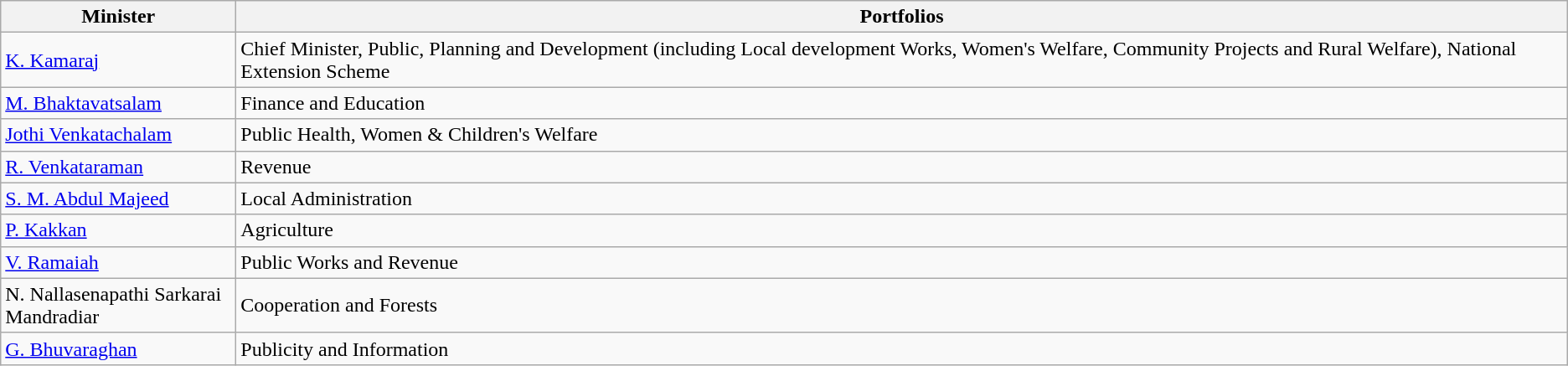<table class="wikitable">
<tr>
<th style="width:180px">Minister</th>
<th>Portfolios</th>
</tr>
<tr -->
<td><a href='#'>K. Kamaraj</a></td>
<td>Chief Minister, Public, Planning and Development (including Local development Works, Women's Welfare, Community Projects and Rural Welfare), National Extension Scheme</td>
</tr>
<tr -->
<td><a href='#'>M. Bhaktavatsalam</a></td>
<td>Finance and Education</td>
</tr>
<tr -->
<td><a href='#'>Jothi Venkatachalam</a></td>
<td>Public Health, Women & Children's Welfare</td>
</tr>
<tr -->
<td><a href='#'>R. Venkataraman</a></td>
<td>Revenue</td>
</tr>
<tr -->
<td><a href='#'>S. M. Abdul Majeed</a></td>
<td>Local Administration</td>
</tr>
<tr -->
<td><a href='#'>P. Kakkan</a></td>
<td>Agriculture</td>
</tr>
<tr -->
<td><a href='#'>V. Ramaiah</a></td>
<td>Public Works and Revenue</td>
</tr>
<tr -->
<td>N. Nallasenapathi Sarkarai Mandradiar</td>
<td>Cooperation and Forests</td>
</tr>
<tr -->
<td><a href='#'>G. Bhuvaraghan</a></td>
<td>Publicity and Information</td>
</tr>
</table>
